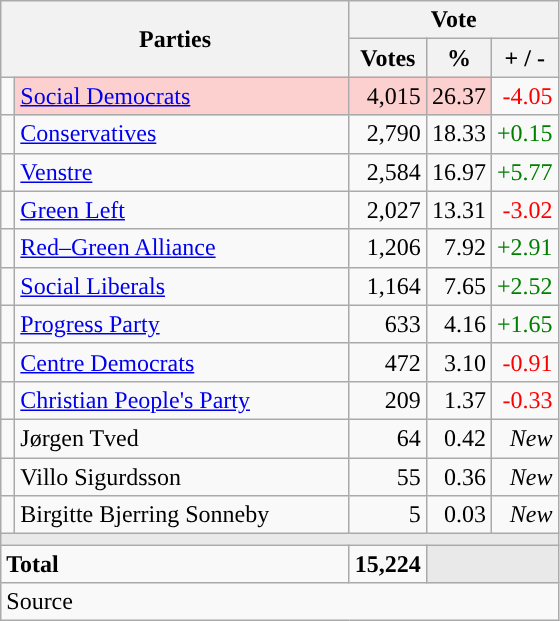<table class="wikitable" style="text-align:right;">
<tr>
<th style="text-align:centre;" rowspan="2" colspan="2" width="225">Parties</th>
<th colspan="3">Vote</th>
</tr>
<tr>
<th width="15">Votes</th>
<th width="15">%</th>
<th width="15">+ / -</th>
</tr>
<tr>
<td width="2" style="color:inherit;background:"></td>
<td bgcolor=#fbd0ce  align="left"><a href='#'>Social Democrats</a></td>
<td bgcolor=#fbd0ce>4,015</td>
<td bgcolor=#fbd0ce>26.37</td>
<td style=color:red;>-4.05</td>
</tr>
<tr>
<td width="2" style="color:inherit;background:"></td>
<td align="left"><a href='#'>Conservatives</a></td>
<td>2,790</td>
<td>18.33</td>
<td style=color:green;>+0.15</td>
</tr>
<tr>
<td width="2" style="color:inherit;background:"></td>
<td align="left"><a href='#'>Venstre</a></td>
<td>2,584</td>
<td>16.97</td>
<td style=color:green;>+5.77</td>
</tr>
<tr>
<td width="2" style="color:inherit;background:"></td>
<td align="left"><a href='#'>Green Left</a></td>
<td>2,027</td>
<td>13.31</td>
<td style=color:red;>-3.02</td>
</tr>
<tr>
<td width="2" style="color:inherit;background:"></td>
<td align="left"><a href='#'>Red–Green Alliance</a></td>
<td>1,206</td>
<td>7.92</td>
<td style=color:green;>+2.91</td>
</tr>
<tr>
<td width="2" style="color:inherit;background:"></td>
<td align="left"><a href='#'>Social Liberals</a></td>
<td>1,164</td>
<td>7.65</td>
<td style=color:green;>+2.52</td>
</tr>
<tr>
<td width="2" style="color:inherit;background:"></td>
<td align="left"><a href='#'>Progress Party</a></td>
<td>633</td>
<td>4.16</td>
<td style=color:green;>+1.65</td>
</tr>
<tr>
<td width="2" style="color:inherit;background:"></td>
<td align="left"><a href='#'>Centre Democrats</a></td>
<td>472</td>
<td>3.10</td>
<td style=color:red;>-0.91</td>
</tr>
<tr>
<td width="2" style="color:inherit;background:"></td>
<td align="left"><a href='#'>Christian People's Party</a></td>
<td>209</td>
<td>1.37</td>
<td style=color:red;>-0.33</td>
</tr>
<tr>
<td width="2" style="color:inherit;background:"></td>
<td align="left">Jørgen Tved</td>
<td>64</td>
<td>0.42</td>
<td><em>New</em></td>
</tr>
<tr>
<td width="2" style="color:inherit;background:"></td>
<td align="left">Villo Sigurdsson</td>
<td>55</td>
<td>0.36</td>
<td><em>New</em></td>
</tr>
<tr>
<td width="2" style="color:inherit;background:"></td>
<td align="left">Birgitte Bjerring Sonneby</td>
<td>5</td>
<td>0.03</td>
<td><em>New</em></td>
</tr>
<tr>
<td colspan="7" bgcolor="#E9E9E9"></td>
</tr>
<tr>
<td align="left" colspan="2"><strong>Total</strong></td>
<td><strong>15,224</strong></td>
<td bgcolor="#E9E9E9" colspan="2"></td>
</tr>
<tr>
<td align="left" colspan="6">Source</td>
</tr>
</table>
